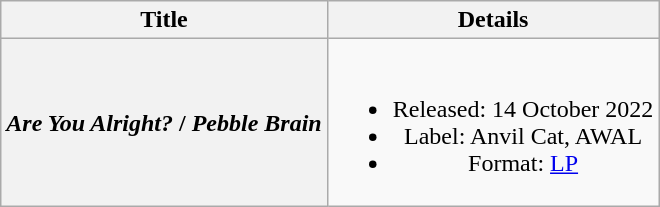<table class="wikitable plainrowheaders" style="text-align:center;">
<tr>
<th scope="col">Title</th>
<th scope="col">Details</th>
</tr>
<tr>
<th scope="row"><em>Are You Alright?</em> / <em>Pebble Brain</em></th>
<td><br><ul><li>Released: 14 October 2022</li><li>Label: Anvil Cat, AWAL</li><li>Format: <a href='#'>LP</a></li></ul></td>
</tr>
</table>
